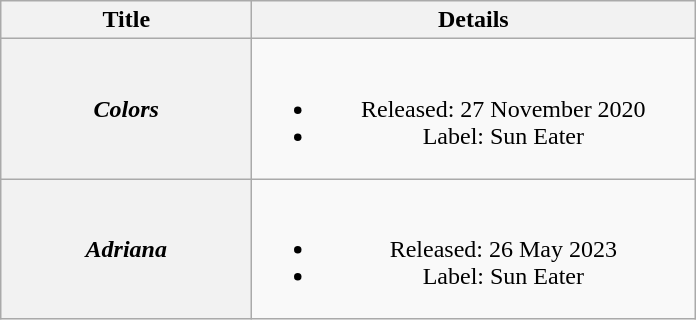<table class="wikitable plainrowheaders" style="text-align:center;">
<tr>
<th scope="col" style="width:10em;">Title</th>
<th scope="col" style="width:18em;">Details</th>
</tr>
<tr>
<th scope="row"><em>Colors</em><br></th>
<td><br><ul><li>Released: 27 November 2020</li><li>Label: Sun Eater</li></ul></td>
</tr>
<tr>
<th scope="row"><em>Adriana</em></th>
<td><br><ul><li>Released: 26 May 2023</li><li>Label: Sun Eater</li></ul></td>
</tr>
</table>
